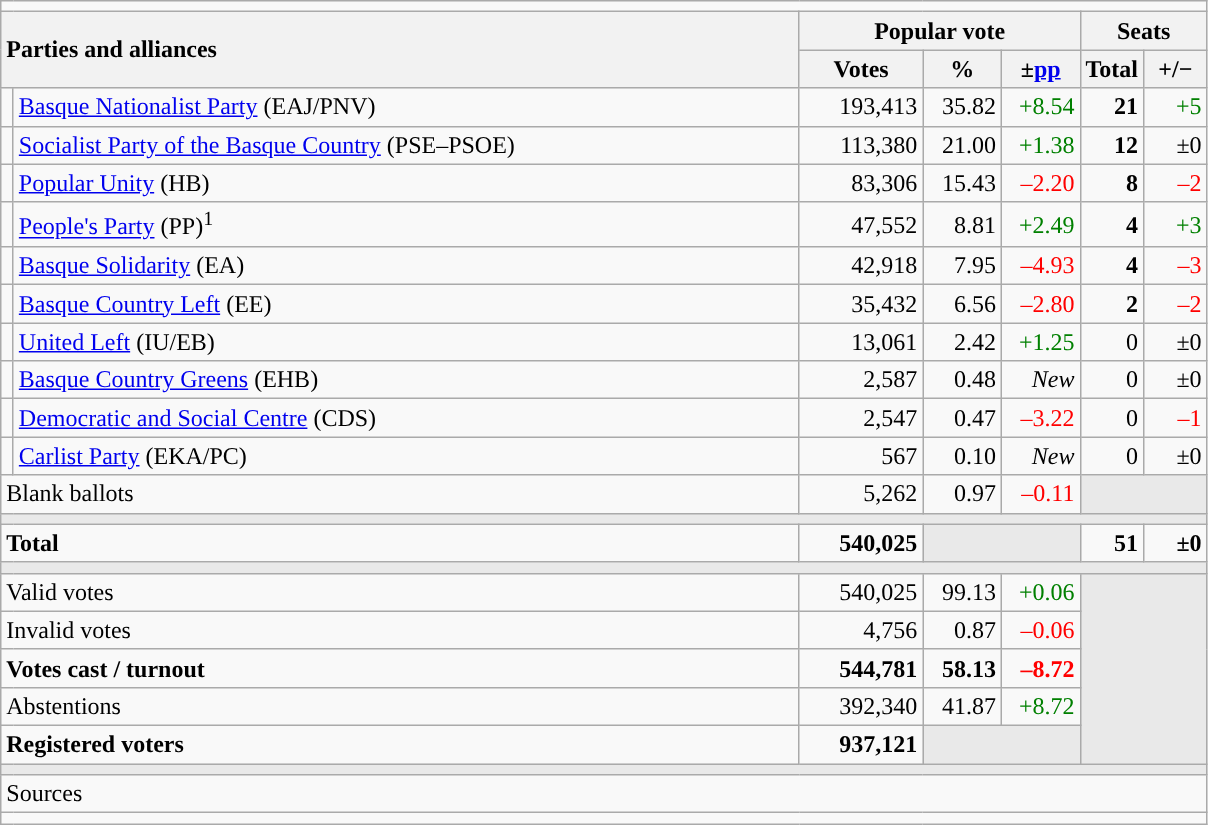<table class="wikitable" style="text-align:right;">
<tr>
<td colspan="7"></td>
</tr>
<tr>
<th style="text-align:left;" rowspan="2" colspan="2" width="525">Parties and alliances</th>
<th colspan="3">Popular vote</th>
<th colspan="2">Seats</th>
</tr>
<tr>
<th width="75">Votes</th>
<th width="45">%</th>
<th width="45">±<a href='#'>pp</a></th>
<th width="35">Total</th>
<th width="35">+/−</th>
</tr>
<tr>
<td width="1" style="color:inherit;background:"></td>
<td align="left"><a href='#'>Basque Nationalist Party</a> (EAJ/PNV)</td>
<td>193,413</td>
<td>35.82</td>
<td style="color:green;">+8.54</td>
<td><strong>21</strong></td>
<td style="color:green;">+5</td>
</tr>
<tr>
<td style="color:inherit;background:"></td>
<td align="left"><a href='#'>Socialist Party of the Basque Country</a> (PSE–PSOE)</td>
<td>113,380</td>
<td>21.00</td>
<td style="color:green;">+1.38</td>
<td><strong>12</strong></td>
<td>±0</td>
</tr>
<tr>
<td style="color:inherit;background:"></td>
<td align="left"><a href='#'>Popular Unity</a> (HB)</td>
<td>83,306</td>
<td>15.43</td>
<td style="color:red;">–2.20</td>
<td><strong>8</strong></td>
<td style="color:red;">–2</td>
</tr>
<tr>
<td style="color:inherit;background:"></td>
<td align="left"><a href='#'>People's Party</a> (PP)<sup>1</sup></td>
<td>47,552</td>
<td>8.81</td>
<td style="color:green;">+2.49</td>
<td><strong>4</strong></td>
<td style="color:green;">+3</td>
</tr>
<tr>
<td style="color:inherit;background:"></td>
<td align="left"><a href='#'>Basque Solidarity</a> (EA)</td>
<td>42,918</td>
<td>7.95</td>
<td style="color:red;">–4.93</td>
<td><strong>4</strong></td>
<td style="color:red;">–3</td>
</tr>
<tr>
<td style="color:inherit;background:"></td>
<td align="left"><a href='#'>Basque Country Left</a> (EE)</td>
<td>35,432</td>
<td>6.56</td>
<td style="color:red;">–2.80</td>
<td><strong>2</strong></td>
<td style="color:red;">–2</td>
</tr>
<tr>
<td style="color:inherit;background:"></td>
<td align="left"><a href='#'>United Left</a> (IU/EB)</td>
<td>13,061</td>
<td>2.42</td>
<td style="color:green;">+1.25</td>
<td>0</td>
<td>±0</td>
</tr>
<tr>
<td style="color:inherit;background:"></td>
<td align="left"><a href='#'>Basque Country Greens</a> (EHB)</td>
<td>2,587</td>
<td>0.48</td>
<td><em>New</em></td>
<td>0</td>
<td>±0</td>
</tr>
<tr>
<td style="color:inherit;background:"></td>
<td align="left"><a href='#'>Democratic and Social Centre</a> (CDS)</td>
<td>2,547</td>
<td>0.47</td>
<td style="color:red;">–3.22</td>
<td>0</td>
<td style="color:red;">–1</td>
</tr>
<tr>
<td style="color:inherit;background:"></td>
<td align="left"><a href='#'>Carlist Party</a> (EKA/PC)</td>
<td>567</td>
<td>0.10</td>
<td><em>New</em></td>
<td>0</td>
<td>±0</td>
</tr>
<tr>
<td align="left" colspan="2">Blank ballots</td>
<td>5,262</td>
<td>0.97</td>
<td style="color:red;">–0.11</td>
<td bgcolor="#E9E9E9" colspan="2"></td>
</tr>
<tr>
<td colspan="7" bgcolor="#E9E9E9"></td>
</tr>
<tr style="font-weight:bold;">
<td align="left" colspan="2">Total</td>
<td>540,025</td>
<td bgcolor="#E9E9E9" colspan="2"></td>
<td>51</td>
<td>±0</td>
</tr>
<tr>
<td colspan="7" bgcolor="#E9E9E9"></td>
</tr>
<tr>
<td align="left" colspan="2">Valid votes</td>
<td>540,025</td>
<td>99.13</td>
<td style="color:green;">+0.06</td>
<td bgcolor="#E9E9E9" colspan="2" rowspan="5"></td>
</tr>
<tr>
<td align="left" colspan="2">Invalid votes</td>
<td>4,756</td>
<td>0.87</td>
<td style="color:red;">–0.06</td>
</tr>
<tr style="font-weight:bold;">
<td align="left" colspan="2">Votes cast / turnout</td>
<td>544,781</td>
<td>58.13</td>
<td style="color:red;">–8.72</td>
</tr>
<tr>
<td align="left" colspan="2">Abstentions</td>
<td>392,340</td>
<td>41.87</td>
<td style="color:green;">+8.72</td>
</tr>
<tr style="font-weight:bold;">
<td align="left" colspan="2">Registered voters</td>
<td>937,121</td>
<td bgcolor="#E9E9E9" colspan="2"></td>
</tr>
<tr>
<td colspan="7" bgcolor="#E9E9E9"></td>
</tr>
<tr>
<td align="left" colspan="7">Sources</td>
</tr>
<tr>
<td colspan="7" style="text-align:left; max-width:790px;"></td>
</tr>
</table>
